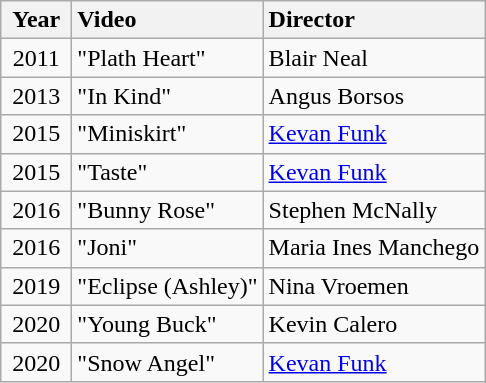<table class="wikitable">
<tr>
<th style="vertical-align:top; text-align:center; width:40px;">Year</th>
<th style="text-align:left; vertical-align:top;">Video</th>
<th style="text-align:left; vertical-align:top;">Director</th>
</tr>
<tr>
<td style="text-align:center;">2011</td>
<td style="text-align:left; vertical-align:top;">"Plath Heart"</td>
<td style="text-align:left;">Blair Neal</td>
</tr>
<tr>
<td style="text-align:center;">2013</td>
<td style="text-align:left; vertical-align:top;">"In Kind"</td>
<td style="text-align:left; vertical-align:top;">Angus Borsos</td>
</tr>
<tr>
<td style="text-align:center;">2015</td>
<td style="text-align:left; vertical-align:top;">"Miniskirt"</td>
<td style="text-align:left; vertical-align:top;"><a href='#'>Kevan Funk</a></td>
</tr>
<tr>
<td style="text-align:center;">2015</td>
<td style="text-align:left; vertical-align:top;">"Taste"</td>
<td style="text-align:left; vertical-align:top;"><a href='#'>Kevan Funk</a></td>
</tr>
<tr>
<td style="text-align:center;">2016</td>
<td style="text-align:left; vertical-align:top;">"Bunny Rose"</td>
<td style="text-align:left; vertical-align:top;">Stephen McNally</td>
</tr>
<tr>
<td style="text-align:center;">2016</td>
<td style="text-align:left; vertical-align:top;">"Joni"</td>
<td style="text-align:left; vertical-align:top;">Maria Ines Manchego</td>
</tr>
<tr>
<td style="text-align:center;">2019</td>
<td style="text-align:left; vertical-align:top;">"Eclipse (Ashley)"</td>
<td style="text-align:left; vertical-align:top;">Nina Vroemen</td>
</tr>
<tr>
<td style="text-align:center;">2020</td>
<td style="text-align:left; vertical-align:top;">"Young Buck"</td>
<td style="text-align:left; vertical-align:top;">Kevin Calero</td>
</tr>
<tr>
<td style="text-align:center;">2020</td>
<td style="text-align:left; vertical-align:top;">"Snow Angel"</td>
<td style="text-align:left; vertical-align:top;"><a href='#'>Kevan Funk</a></td>
</tr>
</table>
